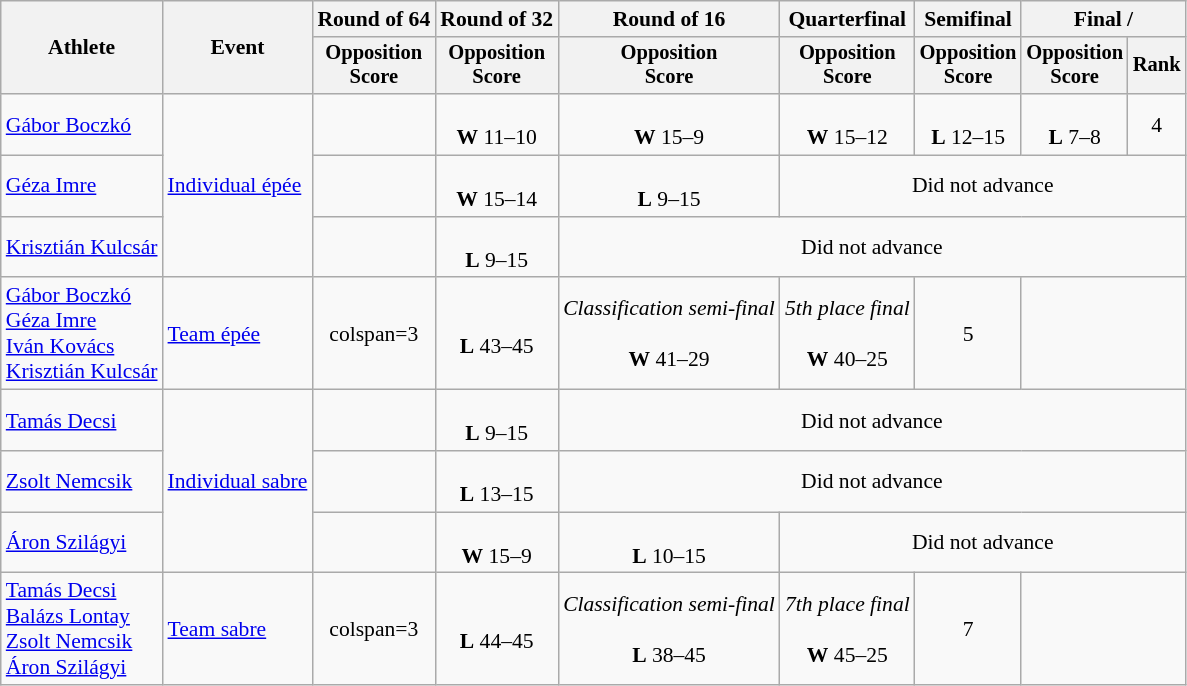<table class="wikitable" style="font-size:90%">
<tr>
<th rowspan="2">Athlete</th>
<th rowspan="2">Event</th>
<th>Round of 64</th>
<th>Round of 32</th>
<th>Round of 16</th>
<th>Quarterfinal</th>
<th>Semifinal</th>
<th colspan=2>Final / </th>
</tr>
<tr style="font-size:95%">
<th>Opposition <br> Score</th>
<th>Opposition <br> Score</th>
<th>Opposition <br> Score</th>
<th>Opposition <br> Score</th>
<th>Opposition <br> Score</th>
<th>Opposition <br> Score</th>
<th>Rank</th>
</tr>
<tr align=center>
<td align=left><a href='#'>Gábor Boczkó</a></td>
<td align=left rowspan=3><a href='#'>Individual épée</a></td>
<td></td>
<td><br><strong>W</strong> 11–10</td>
<td><br><strong>W</strong> 15–9</td>
<td><br><strong>W</strong> 15–12</td>
<td><br><strong>L</strong> 12–15</td>
<td><br><strong>L</strong> 7–8</td>
<td>4</td>
</tr>
<tr align=center>
<td align=left><a href='#'>Géza Imre</a></td>
<td></td>
<td><br><strong>W</strong> 15–14</td>
<td><br><strong>L</strong> 9–15</td>
<td colspan=4>Did not advance</td>
</tr>
<tr align=center>
<td align=left><a href='#'>Krisztián Kulcsár</a></td>
<td></td>
<td><br><strong>L</strong> 9–15</td>
<td colspan=5>Did not advance</td>
</tr>
<tr align=center>
<td align=left><a href='#'>Gábor Boczkó</a><br><a href='#'>Géza Imre</a><br><a href='#'>Iván Kovács</a><br><a href='#'>Krisztián Kulcsár</a></td>
<td align=left><a href='#'>Team épée</a></td>
<td>colspan=3 </td>
<td> <br><strong>L</strong> 43–45</td>
<td><em>Classification semi-final</em><br> <br><strong>W</strong> 41–29</td>
<td><em>5th place final</em><br> <br><strong>W</strong> 40–25</td>
<td>5</td>
</tr>
<tr align=center>
<td align=left><a href='#'>Tamás Decsi</a></td>
<td align=left rowspan=3><a href='#'>Individual sabre</a></td>
<td></td>
<td><br><strong>L</strong> 9–15</td>
<td colspan=5>Did not advance</td>
</tr>
<tr align=center>
<td align=left><a href='#'>Zsolt Nemcsik</a></td>
<td></td>
<td><br><strong>L</strong> 13–15</td>
<td colspan=5>Did not advance</td>
</tr>
<tr align=center>
<td align=left><a href='#'>Áron Szilágyi</a></td>
<td></td>
<td><br><strong>W</strong> 15–9</td>
<td><br><strong>L</strong> 10–15</td>
<td colspan=4>Did not advance</td>
</tr>
<tr align=center>
<td align=left><a href='#'>Tamás Decsi</a><br><a href='#'>Balázs Lontay</a><br><a href='#'>Zsolt Nemcsik</a><br><a href='#'>Áron Szilágyi</a></td>
<td align=left><a href='#'>Team sabre</a></td>
<td>colspan=3 </td>
<td><br><strong>L</strong> 44–45</td>
<td><em>Classification semi-final</em><br><br><strong>L</strong> 38–45</td>
<td><em>7th place final</em><br><br><strong>W</strong> 45–25</td>
<td>7</td>
</tr>
</table>
